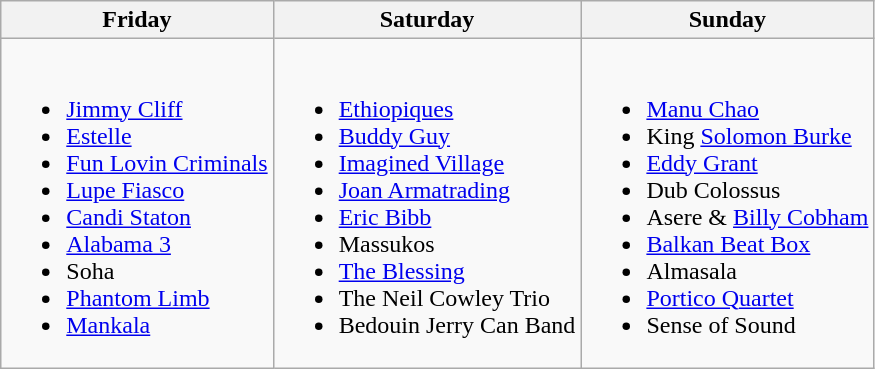<table class="wikitable">
<tr>
<th>Friday</th>
<th>Saturday</th>
<th>Sunday</th>
</tr>
<tr valign="top">
<td><br><ul><li><a href='#'>Jimmy Cliff</a></li><li><a href='#'>Estelle</a></li><li><a href='#'>Fun Lovin Criminals</a></li><li><a href='#'>Lupe Fiasco</a></li><li><a href='#'>Candi Staton</a></li><li><a href='#'>Alabama 3</a></li><li>Soha</li><li><a href='#'>Phantom Limb</a></li><li><a href='#'>Mankala</a></li></ul></td>
<td><br><ul><li><a href='#'>Ethiopiques</a></li><li><a href='#'>Buddy Guy</a></li><li><a href='#'>Imagined Village</a></li><li><a href='#'>Joan Armatrading</a></li><li><a href='#'>Eric Bibb</a></li><li>Massukos</li><li><a href='#'>The Blessing</a></li><li>The Neil Cowley Trio</li><li>Bedouin Jerry Can Band</li></ul></td>
<td><br><ul><li><a href='#'>Manu Chao</a></li><li>King <a href='#'>Solomon Burke</a></li><li><a href='#'>Eddy Grant</a></li><li>Dub Colossus</li><li>Asere & <a href='#'>Billy Cobham</a></li><li><a href='#'>Balkan Beat Box</a></li><li>Almasala</li><li><a href='#'>Portico Quartet</a></li><li>Sense of Sound</li></ul></td>
</tr>
</table>
